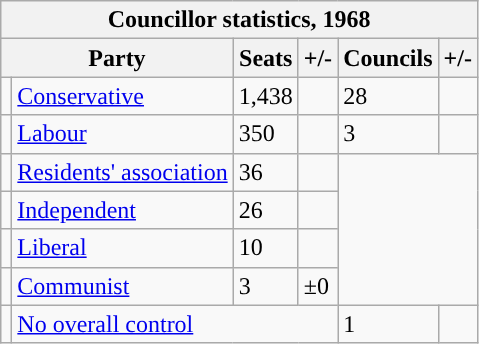<table class="wikitable">
<tr>
<th colspan=6>Councillor statistics, 1968</th>
</tr>
<tr>
<th colspan=2>Party</th>
<th>Seats</th>
<th>+/-</th>
<th>Councils</th>
<th>+/-</th>
</tr>
<tr>
<td style="background-color: "></td>
<td><a href='#'>Conservative</a></td>
<td>1,438</td>
<td></td>
<td>28</td>
<td></td>
</tr>
<tr>
<td style="background-color: "></td>
<td><a href='#'>Labour</a></td>
<td>350</td>
<td></td>
<td>3</td>
<td></td>
</tr>
<tr>
<td style="background-color: "></td>
<td><a href='#'>Residents' association</a></td>
<td>36</td>
<td></td>
<td rowspan =4 colspan=2></td>
</tr>
<tr>
<td style="background-color: "></td>
<td><a href='#'>Independent</a></td>
<td>26</td>
<td></td>
</tr>
<tr>
<td style="background-color: "></td>
<td><a href='#'>Liberal</a></td>
<td>10</td>
<td></td>
</tr>
<tr>
<td style="background-color: "></td>
<td><a href='#'>Communist</a></td>
<td>3</td>
<td>±0</td>
</tr>
<tr>
<td style="background-color: "></td>
<td colspan=3><a href='#'>No overall control</a></td>
<td>1</td>
<td></td>
</tr>
</table>
